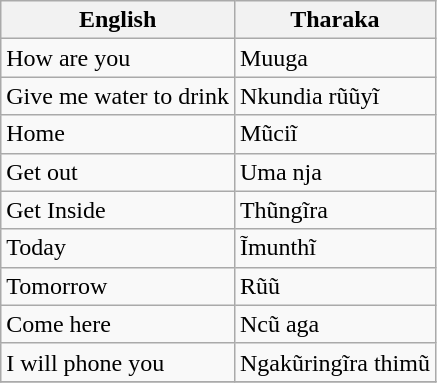<table class="wikitable sortable">
<tr>
<th>English</th>
<th>Tharaka</th>
</tr>
<tr>
<td>How are you</td>
<td>Muuga</td>
</tr>
<tr>
<td>Give me water to drink</td>
<td>Nkundia rũũyĩ</td>
</tr>
<tr>
<td>Home</td>
<td>Mũciĩ</td>
</tr>
<tr>
<td>Get out</td>
<td>Uma nja</td>
</tr>
<tr>
<td>Get Inside</td>
<td>Thũngĩra</td>
</tr>
<tr>
<td>Today</td>
<td>Ĩmunthĩ</td>
</tr>
<tr>
<td>Tomorrow</td>
<td>Rũũ</td>
</tr>
<tr>
<td>Come here</td>
<td>Ncũ aga</td>
</tr>
<tr>
<td>I will phone you</td>
<td>Ngakũringĩra thimũ</td>
</tr>
<tr>
</tr>
</table>
